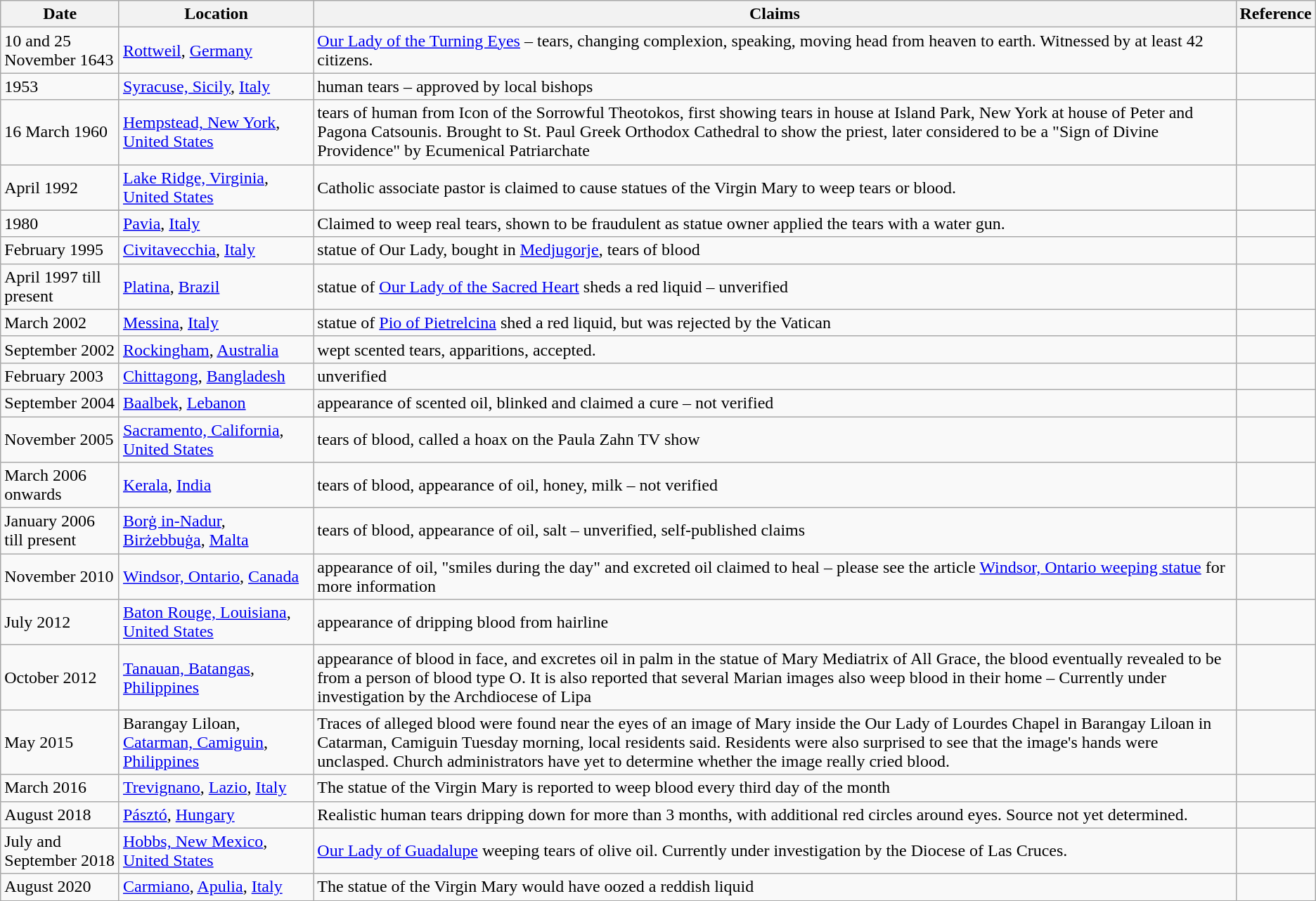<table class="wikitable">
<tr>
<th>Date</th>
<th>Location</th>
<th>Claims</th>
<th>Reference</th>
</tr>
<tr>
<td>10 and 25 November 1643</td>
<td><a href='#'>Rottweil</a>, <a href='#'>Germany</a></td>
<td><a href='#'>Our Lady of the Turning Eyes</a> – tears, changing complexion, speaking, moving head from heaven to earth. Witnessed by at least 42 citizens.</td>
<td></td>
</tr>
<tr>
<td>1953</td>
<td><a href='#'>Syracuse, Sicily</a>, <a href='#'>Italy</a></td>
<td>human tears – approved by local bishops</td>
<td></td>
</tr>
<tr>
<td>16 March 1960</td>
<td><a href='#'>Hempstead, New York</a>, <a href='#'>United States</a></td>
<td>tears of human from Icon of the Sorrowful Theotokos, first showing tears in house at Island Park, New York at house of Peter and Pagona Catsounis. Brought to St. Paul Greek Orthodox Cathedral to show the priest, later considered to be a "Sign of Divine Providence" by Ecumenical Patriarchate</td>
<td></td>
</tr>
<tr>
<td>April 1992</td>
<td><a href='#'>Lake Ridge, Virginia</a>, <a href='#'>United States</a></td>
<td>Catholic associate pastor is claimed to cause statues of the Virgin Mary to weep tears or blood.</td>
<td></td>
</tr>
<tr>
</tr>
<tr>
<td>1980</td>
<td><a href='#'>Pavia</a>, <a href='#'>Italy</a></td>
<td>Claimed to weep real tears, shown to be fraudulent as statue owner applied the tears with a water gun.</td>
<td></td>
</tr>
<tr>
<td>February 1995</td>
<td><a href='#'>Civitavecchia</a>, <a href='#'>Italy</a></td>
<td>statue of Our Lady, bought in <a href='#'>Medjugorje</a>, tears of blood</td>
<td></td>
</tr>
<tr>
<td>April 1997 till present</td>
<td><a href='#'>Platina</a>, <a href='#'>Brazil</a></td>
<td>statue of <a href='#'>Our Lady of the Sacred Heart</a> sheds a red liquid – unverified</td>
<td></td>
</tr>
<tr>
<td>March 2002</td>
<td><a href='#'>Messina</a>, <a href='#'>Italy</a></td>
<td>statue of <a href='#'>Pio of Pietrelcina</a> shed a red liquid, but was rejected by the Vatican</td>
<td></td>
</tr>
<tr>
<td>September 2002</td>
<td><a href='#'>Rockingham</a>, <a href='#'>Australia</a></td>
<td>wept scented tears, apparitions, accepted.</td>
<td></td>
</tr>
<tr>
<td>February 2003</td>
<td><a href='#'>Chittagong</a>, <a href='#'>Bangladesh</a></td>
<td>unverified</td>
<td></td>
</tr>
<tr>
<td>September 2004</td>
<td><a href='#'>Baalbek</a>, <a href='#'>Lebanon</a></td>
<td>appearance of scented oil, blinked and claimed a cure – not verified</td>
<td></td>
</tr>
<tr>
<td>November 2005</td>
<td><a href='#'>Sacramento, California</a>, <a href='#'>United States</a></td>
<td>tears of blood, called a hoax on the Paula Zahn TV show</td>
<td></td>
</tr>
<tr>
<td>March 2006 onwards</td>
<td><a href='#'>Kerala</a>, <a href='#'>India</a></td>
<td>tears of blood, appearance of oil, honey, milk – not verified</td>
<td></td>
</tr>
<tr>
<td>January 2006 till present</td>
<td><a href='#'>Borġ in-Nadur</a>, <a href='#'>Birżebbuġa</a>, <a href='#'>Malta</a></td>
<td>tears of blood, appearance of oil, salt – unverified, self-published claims</td>
<td></td>
</tr>
<tr>
<td>November 2010</td>
<td><a href='#'>Windsor, Ontario</a>, <a href='#'>Canada</a></td>
<td>appearance of oil, "smiles during the day" and excreted oil claimed to heal – please see the article <a href='#'>Windsor, Ontario weeping statue</a> for more information</td>
<td></td>
</tr>
<tr>
<td>July 2012</td>
<td><a href='#'>Baton Rouge, Louisiana</a>, <a href='#'>United States</a></td>
<td>appearance of dripping blood from hairline</td>
<td></td>
</tr>
<tr>
<td>October 2012</td>
<td><a href='#'>Tanauan, Batangas</a>, <a href='#'>Philippines</a></td>
<td>appearance of blood in face, and excretes oil in palm in the statue of Mary Mediatrix of All Grace, the blood eventually revealed to be from a person of blood type O. It is also reported that several Marian images also weep blood in their home – Currently under investigation by the Archdiocese of Lipa</td>
<td></td>
</tr>
<tr>
<td>May 2015</td>
<td>Barangay Liloan, <a href='#'>Catarman, Camiguin</a>, <a href='#'>Philippines</a></td>
<td>Traces of alleged blood were found near the eyes of an image of Mary inside the Our Lady of Lourdes Chapel in Barangay Liloan in Catarman, Camiguin Tuesday morning, local residents said. Residents were also surprised to see that the image's hands were unclasped. Church administrators have yet to determine whether the image really cried blood.</td>
<td></td>
</tr>
<tr>
<td>March 2016</td>
<td><a href='#'>Trevignano</a>, <a href='#'>Lazio</a>, <a href='#'>Italy</a></td>
<td>The statue of the Virgin Mary is reported to weep blood every third day of the month</td>
<td></td>
</tr>
<tr>
<td>August 2018</td>
<td><a href='#'>Pásztó</a>, <a href='#'>Hungary</a></td>
<td>Realistic human tears dripping down for more than 3 months, with additional red circles around eyes. Source not yet determined.</td>
<td></td>
</tr>
<tr>
<td>July and September 2018</td>
<td><a href='#'>Hobbs, New Mexico</a>, <a href='#'>United States</a></td>
<td><a href='#'>Our Lady of Guadalupe</a> weeping tears of olive oil. Currently under investigation by the Diocese of Las Cruces.</td>
<td></td>
</tr>
<tr>
<td>August 2020</td>
<td><a href='#'>Carmiano</a>, <a href='#'>Apulia</a>, <a href='#'>Italy</a></td>
<td>The statue of the Virgin Mary would have oozed a reddish liquid</td>
<td></td>
</tr>
</table>
